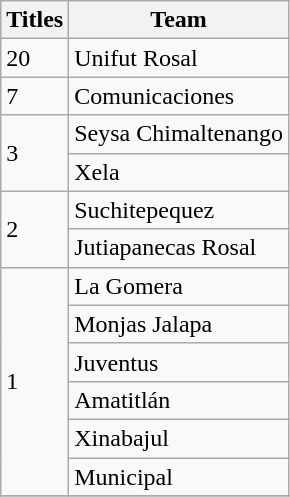<table class="wikitable">
<tr>
<th>Titles</th>
<th>Team</th>
</tr>
<tr>
<td>20</td>
<td>Unifut Rosal</td>
</tr>
<tr>
<td>7</td>
<td>Comunicaciones</td>
</tr>
<tr>
<td rowspan="2">3</td>
<td>Seysa Chimaltenango</td>
</tr>
<tr>
<td>Xela</td>
</tr>
<tr>
<td rowspan="2">2</td>
<td>Suchitepequez</td>
</tr>
<tr>
<td>Jutiapanecas Rosal</td>
</tr>
<tr>
<td rowspan="6">1</td>
<td>La Gomera</td>
</tr>
<tr>
<td>Monjas Jalapa</td>
</tr>
<tr>
<td>Juventus</td>
</tr>
<tr>
<td>Amatitlán</td>
</tr>
<tr>
<td>Xinabajul</td>
</tr>
<tr>
<td>Municipal</td>
</tr>
<tr>
</tr>
</table>
